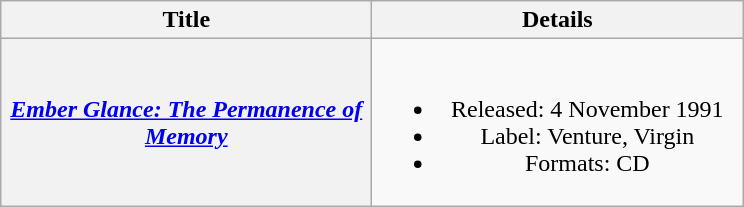<table class="wikitable plainrowheaders" style="text-align:center;">
<tr>
<th scope="col" style="width:15em;">Title</th>
<th scope="col" style="width:15em;">Details</th>
</tr>
<tr>
<th scope="row"><em><a href='#'>Ember Glance: The Permanence of Memory</a></em></th>
<td><br><ul><li>Released: 4 November 1991</li><li>Label: Venture, Virgin</li><li>Formats: CD</li></ul></td>
</tr>
</table>
